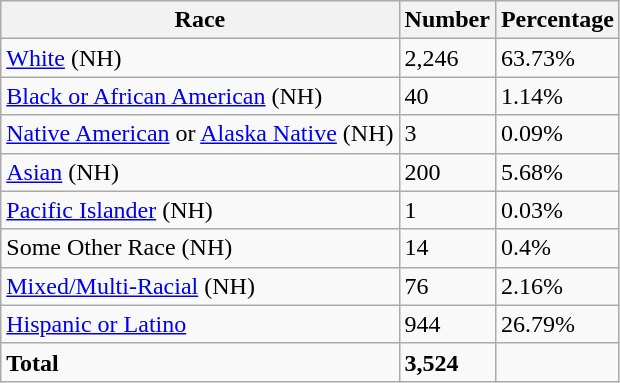<table class="wikitable">
<tr>
<th>Race</th>
<th>Number</th>
<th>Percentage</th>
</tr>
<tr>
<td><a href='#'>White</a> (NH)</td>
<td>2,246</td>
<td>63.73%</td>
</tr>
<tr>
<td><a href='#'>Black or African American</a> (NH)</td>
<td>40</td>
<td>1.14%</td>
</tr>
<tr>
<td><a href='#'>Native American</a> or <a href='#'>Alaska Native</a> (NH)</td>
<td>3</td>
<td>0.09%</td>
</tr>
<tr>
<td><a href='#'>Asian</a> (NH)</td>
<td>200</td>
<td>5.68%</td>
</tr>
<tr>
<td><a href='#'>Pacific Islander</a> (NH)</td>
<td>1</td>
<td>0.03%</td>
</tr>
<tr>
<td>Some Other Race (NH)</td>
<td>14</td>
<td>0.4%</td>
</tr>
<tr>
<td><a href='#'>Mixed/Multi-Racial</a> (NH)</td>
<td>76</td>
<td>2.16%</td>
</tr>
<tr>
<td><a href='#'>Hispanic or Latino</a></td>
<td>944</td>
<td>26.79%</td>
</tr>
<tr>
<td><strong>Total</strong></td>
<td><strong>3,524</strong></td>
<td></td>
</tr>
</table>
